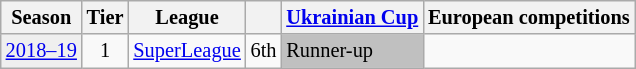<table class="wikitable" style="font-size:85%">
<tr bgcolor=>
<th>Season</th>
<th>Tier</th>
<th>League</th>
<th></th>
<th><a href='#'>Ukrainian Cup</a></th>
<th>European competitions</th>
</tr>
<tr>
<td style="background:#efefef;"><a href='#'>2018–19</a></td>
<td align="center">1</td>
<td><a href='#'>SuperLeague</a></td>
<td align=center>6th</td>
<td bgcolor=silver>Runner-up</td>
<td colspan=2></td>
</tr>
</table>
